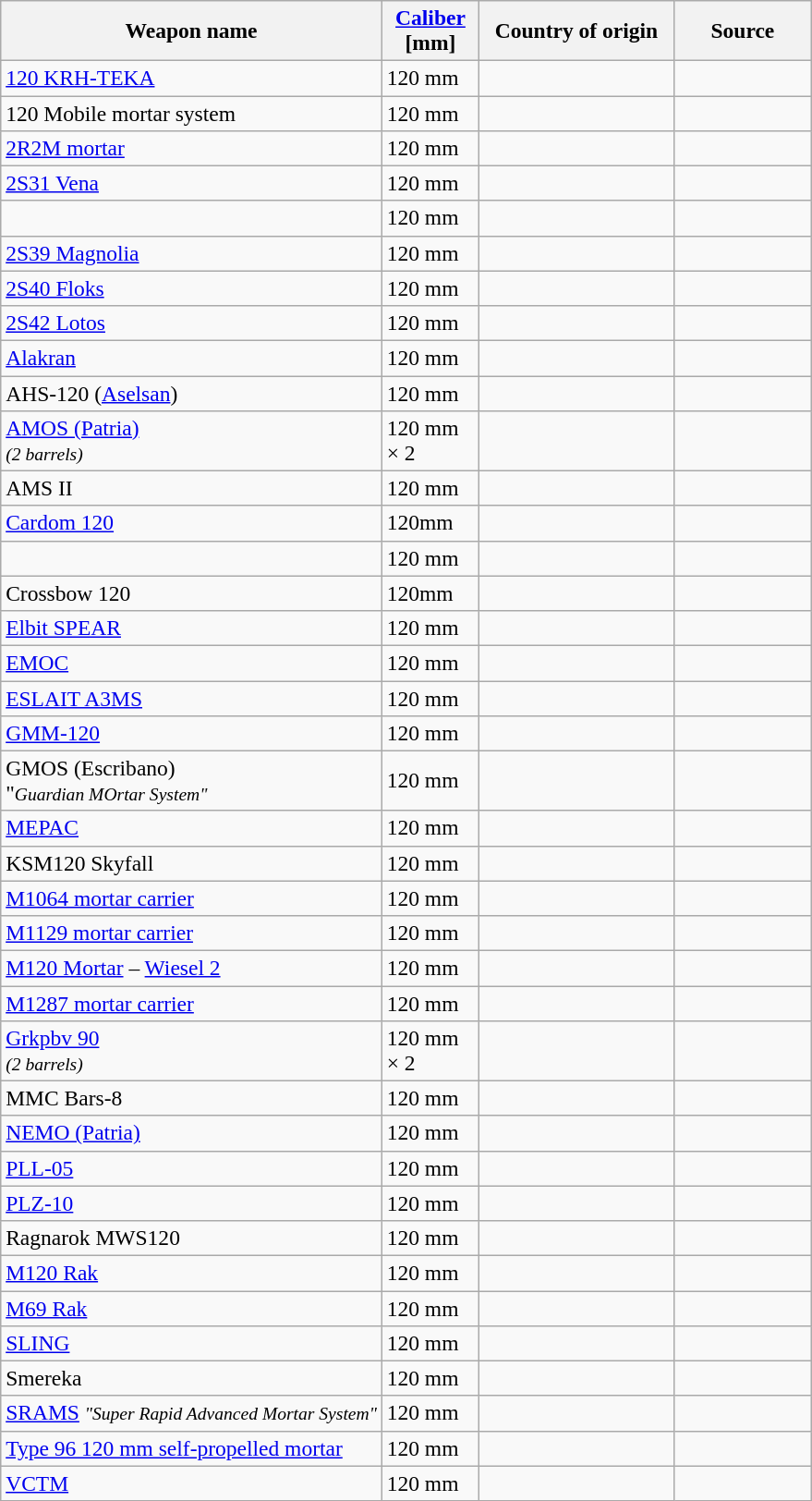<table class="wikitable sortable" style="font-size:98%;">
<tr>
<th width="47%">Weapon name</th>
<th width="12%"><strong><a href='#'>Caliber</a><br>[mm]</strong></th>
<th width="24%">Country of origin</th>
<th>Source</th>
</tr>
<tr>
<td><a href='#'>120 KRH-TEKA</a></td>
<td>120 mm</td>
<td></td>
<td></td>
</tr>
<tr>
<td>120 Mobile mortar system</td>
<td>120 mm</td>
<td></td>
<td></td>
</tr>
<tr>
<td><a href='#'>2R2M mortar</a></td>
<td>120 mm</td>
<td></td>
<td></td>
</tr>
<tr>
<td><a href='#'>2S31 Vena</a></td>
<td>120 mm</td>
<td></td>
<td></td>
</tr>
<tr>
<td></td>
<td>120 mm</td>
<td></td>
<td></td>
</tr>
<tr>
<td><a href='#'>2S39 Magnolia</a></td>
<td>120 mm</td>
<td></td>
<td></td>
</tr>
<tr>
<td><a href='#'>2S40 Floks</a></td>
<td>120 mm</td>
<td></td>
<td></td>
</tr>
<tr>
<td><a href='#'>2S42 Lotos</a></td>
<td>120 mm</td>
<td></td>
<td></td>
</tr>
<tr>
<td><a href='#'>Alakran</a></td>
<td>120 mm</td>
<td></td>
<td></td>
</tr>
<tr>
<td>AHS-120 (<a href='#'>Aselsan</a>)</td>
<td>120 mm</td>
<td></td>
<td></td>
</tr>
<tr>
<td><a href='#'>AMOS (Patria)</a> <br><small><em>(2 barrels)</em></small></td>
<td>120 mm <br>× 2</td>
<td><br></td>
<td></td>
</tr>
<tr>
<td>AMS II</td>
<td>120 mm</td>
<td><br></td>
<td></td>
</tr>
<tr>
<td><a href='#'>Cardom 120</a></td>
<td>120mm</td>
<td></td>
<td></td>
</tr>
<tr>
<td></td>
<td>120 mm</td>
<td></td>
<td></td>
</tr>
<tr>
<td>Crossbow 120</td>
<td>120mm</td>
<td></td>
<td></td>
</tr>
<tr>
<td><a href='#'>Elbit SPEAR</a></td>
<td>120 mm</td>
<td></td>
<td></td>
</tr>
<tr>
<td><a href='#'>EMOC</a></td>
<td>120 mm</td>
<td></td>
<td></td>
</tr>
<tr>
<td><a href='#'>ESLAIT A3MS</a></td>
<td>120 mm</td>
<td></td>
<td></td>
</tr>
<tr>
<td><a href='#'>GMM-120</a></td>
<td>120 mm</td>
<td></td>
<td></td>
</tr>
<tr>
<td>GMOS (Escribano)<br>"<small><em>Guardian MOrtar System"</em></small></td>
<td>120 mm</td>
<td></td>
<td></td>
</tr>
<tr>
<td><a href='#'>MEPAC</a></td>
<td>120 mm</td>
<td></td>
<td></td>
</tr>
<tr>
<td>KSM120 Skyfall</td>
<td>120 mm</td>
<td></td>
<td></td>
</tr>
<tr>
<td><a href='#'>M1064 mortar carrier</a></td>
<td>120 mm</td>
<td></td>
<td></td>
</tr>
<tr>
<td><a href='#'>M1129 mortar carrier</a></td>
<td>120 mm</td>
<td></td>
<td></td>
</tr>
<tr>
<td><a href='#'>M120 Mortar</a> – <a href='#'>Wiesel 2</a></td>
<td>120 mm</td>
<td></td>
<td></td>
</tr>
<tr>
<td><a href='#'>M1287 mortar carrier</a></td>
<td>120 mm</td>
<td></td>
<td></td>
</tr>
<tr>
<td><a href='#'>Grkpbv 90</a> <br><small><em>(2 barrels)</em></small></td>
<td>120 mm <br>× 2</td>
<td></td>
<td></td>
</tr>
<tr>
<td>MMC Bars-8</td>
<td>120 mm</td>
<td></td>
<td></td>
</tr>
<tr>
<td><a href='#'>NEMO (Patria)</a></td>
<td>120 mm</td>
<td></td>
<td></td>
</tr>
<tr>
<td><a href='#'>PLL-05</a></td>
<td>120 mm</td>
<td></td>
<td></td>
</tr>
<tr>
<td><a href='#'>PLZ-10</a></td>
<td>120 mm</td>
<td></td>
<td></td>
</tr>
<tr>
<td>Ragnarok MWS120</td>
<td>120 mm</td>
<td></td>
<td></td>
</tr>
<tr>
<td><a href='#'>M120 Rak</a></td>
<td>120 mm</td>
<td></td>
<td></td>
</tr>
<tr>
<td><a href='#'>M69 Rak</a></td>
<td>120 mm</td>
<td></td>
<td></td>
</tr>
<tr>
<td><a href='#'>SLING</a></td>
<td>120 mm</td>
<td></td>
<td></td>
</tr>
<tr>
<td>Smereka</td>
<td>120 mm</td>
<td></td>
<td></td>
</tr>
<tr>
<td><a href='#'>SRAMS</a> <em><small>"Super Rapid Advanced Mortar System"</small></em></td>
<td>120 mm</td>
<td></td>
<td></td>
</tr>
<tr>
<td><a href='#'>Type 96 120 mm self-propelled mortar</a></td>
<td>120 mm</td>
<td></td>
<td></td>
</tr>
<tr>
<td><a href='#'>VCTM</a></td>
<td>120 mm</td>
<td></td>
<td></td>
</tr>
</table>
